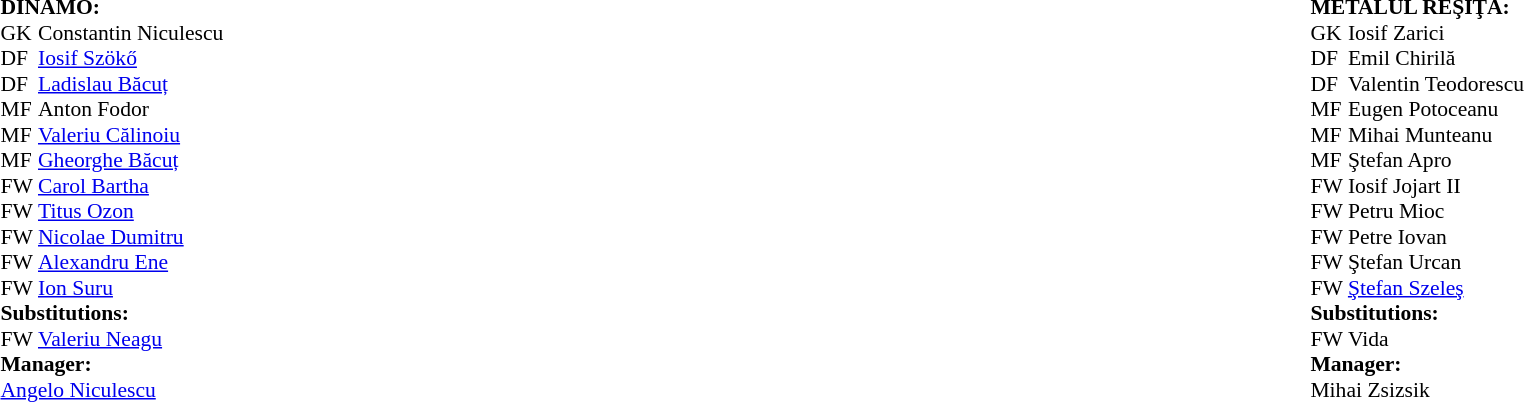<table width="100%">
<tr>
<td valign="top" width="50%"><br><table style="font-size: 90%" cellspacing="0" cellpadding="0">
<tr>
<td colspan="4"><strong>DINAMO:</strong></td>
</tr>
<tr>
<th width=25></th>
</tr>
<tr>
<td>GK</td>
<td>Constantin Niculescu</td>
</tr>
<tr>
<td>DF</td>
<td><a href='#'>Iosif Szökő</a></td>
</tr>
<tr>
<td>DF</td>
<td><a href='#'>Ladislau Băcuț</a></td>
</tr>
<tr>
<td>MF</td>
<td>Anton Fodor</td>
</tr>
<tr>
<td>MF</td>
<td><a href='#'>Valeriu Călinoiu</a></td>
</tr>
<tr>
<td>MF</td>
<td><a href='#'>Gheorghe Băcuț</a></td>
</tr>
<tr>
<td>FW</td>
<td><a href='#'>Carol Bartha</a></td>
</tr>
<tr>
<td>FW</td>
<td><a href='#'>Titus Ozon</a></td>
<td></td>
</tr>
<tr>
<td>FW</td>
<td><a href='#'>Nicolae Dumitru</a></td>
</tr>
<tr>
<td>FW</td>
<td><a href='#'>Alexandru Ene</a></td>
</tr>
<tr>
<td>FW</td>
<td><a href='#'>Ion Suru</a></td>
</tr>
<tr>
<td colspan=3><strong>Substitutions:</strong></td>
</tr>
<tr>
<td>FW</td>
<td><a href='#'>Valeriu Neagu</a></td>
<td></td>
</tr>
<tr>
<td colspan=3><strong>Manager:</strong></td>
</tr>
<tr>
<td colspan=4><a href='#'>Angelo Niculescu</a></td>
</tr>
</table>
</td>
<td><br><table style="font-size: 90%" cellspacing="0" cellpadding="0" align=center>
<tr>
<td colspan="4"><strong>METALUL REŞIŢA:</strong></td>
</tr>
<tr>
<th width=25></th>
</tr>
<tr>
<td>GK</td>
<td>Iosif Zarici</td>
</tr>
<tr>
<td>DF</td>
<td>Emil Chirilă</td>
</tr>
<tr>
<td>DF</td>
<td>Valentin Teodorescu</td>
</tr>
<tr>
<td>MF</td>
<td>Eugen Potoceanu</td>
</tr>
<tr>
<td>MF</td>
<td>Mihai Munteanu</td>
</tr>
<tr>
<td>MF</td>
<td>Ştefan Apro</td>
</tr>
<tr>
<td>FW</td>
<td>Iosif Jojart II</td>
</tr>
<tr>
<td>FW</td>
<td>Petru Mioc</td>
</tr>
<tr>
<td>FW</td>
<td>Petre Iovan</td>
<td></td>
</tr>
<tr>
<td>FW</td>
<td>Ştefan Urcan</td>
</tr>
<tr>
<td>FW</td>
<td><a href='#'>Ştefan Szeleş</a></td>
</tr>
<tr>
<td colspan=3><strong>Substitutions:</strong></td>
</tr>
<tr>
<td>FW</td>
<td>Vida</td>
<td></td>
</tr>
<tr>
<td colspan=3><strong>Manager:</strong></td>
</tr>
<tr>
<td colspan=4>Mihai Zsizsik</td>
</tr>
</table>
</td>
</tr>
<tr>
</tr>
</table>
